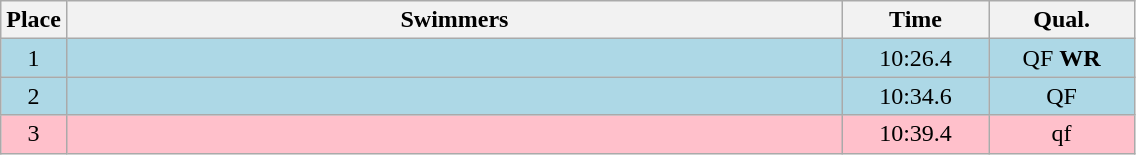<table class=wikitable style="text-align:center">
<tr>
<th>Place</th>
<th width=510>Swimmers</th>
<th width=90>Time</th>
<th width=90>Qual.</th>
</tr>
<tr bgcolor=lightblue>
<td>1</td>
<td align=left></td>
<td>10:26.4</td>
<td>QF <strong>WR</strong></td>
</tr>
<tr bgcolor=lightblue>
<td>2</td>
<td align=left></td>
<td>10:34.6</td>
<td>QF</td>
</tr>
<tr bgcolor=pink>
<td>3</td>
<td align=left></td>
<td>10:39.4</td>
<td>qf</td>
</tr>
</table>
